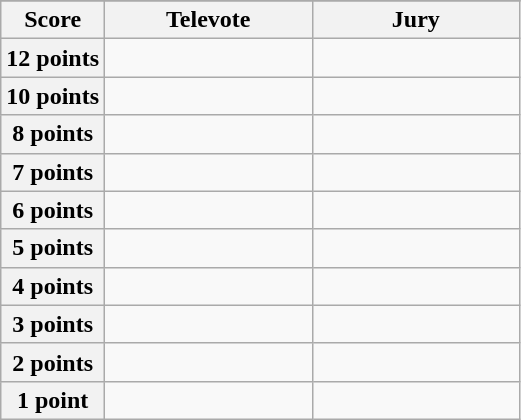<table class="wikitable">
<tr>
</tr>
<tr>
<th scope="col" width="20%">Score</th>
<th scope="col" width="40%">Televote</th>
<th scope="col" width="40%">Jury</th>
</tr>
<tr>
<th scope="row">12 points</th>
<td></td>
<td></td>
</tr>
<tr>
<th scope="row">10 points</th>
<td></td>
<td></td>
</tr>
<tr>
<th scope="row">8 points</th>
<td></td>
<td></td>
</tr>
<tr>
<th scope="row">7 points</th>
<td></td>
<td></td>
</tr>
<tr>
<th scope="row">6 points</th>
<td></td>
<td></td>
</tr>
<tr>
<th scope="row">5 points</th>
<td></td>
<td></td>
</tr>
<tr>
<th scope="row">4 points</th>
<td></td>
<td></td>
</tr>
<tr>
<th scope="row">3 points</th>
<td></td>
<td></td>
</tr>
<tr>
<th scope="row">2 points</th>
<td></td>
<td></td>
</tr>
<tr>
<th scope="row">1 point</th>
<td></td>
<td></td>
</tr>
</table>
